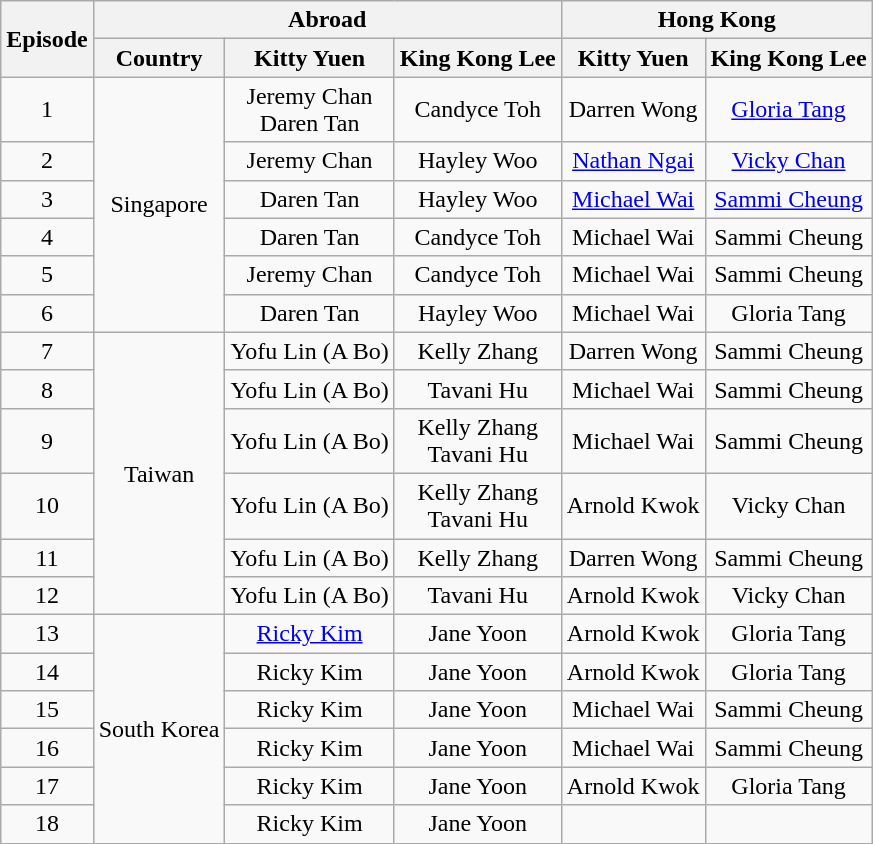<table class="wikitable collapsible collapsed">
<tr>
<th rowspan=2>Episode</th>
<th colspan="3">Abroad</th>
<th colspan="2">Hong Kong</th>
</tr>
<tr align=center>
<th>Country</th>
<th>Kitty Yuen</th>
<th>King Kong Lee</th>
<th>Kitty Yuen</th>
<th>King Kong Lee</th>
</tr>
<tr align=center>
<td>1</td>
<td rowspan=6>Singapore</td>
<td>Jeremy Chan <br>Daren Tan</td>
<td>Candyce Toh</td>
<td>Darren Wong</td>
<td><a href='#'>Gloria Tang</a></td>
</tr>
<tr align=center>
<td>2</td>
<td>Jeremy Chan</td>
<td>Hayley Woo</td>
<td><a href='#'>Nathan Ngai</a></td>
<td><a href='#'>Vicky Chan</a></td>
</tr>
<tr align=center>
<td>3</td>
<td>Daren Tan</td>
<td>Hayley Woo</td>
<td><a href='#'>Michael Wai</a></td>
<td><a href='#'>Sammi Cheung</a></td>
</tr>
<tr align=center>
<td>4</td>
<td>Daren Tan</td>
<td>Candyce Toh</td>
<td>Michael Wai</td>
<td>Sammi Cheung</td>
</tr>
<tr align=center>
<td>5</td>
<td>Jeremy Chan</td>
<td>Candyce Toh</td>
<td>Michael Wai</td>
<td>Sammi Cheung</td>
</tr>
<tr align=center>
<td>6</td>
<td>Daren Tan</td>
<td>Hayley Woo</td>
<td>Michael Wai</td>
<td>Gloria Tang</td>
</tr>
<tr align=center>
<td>7</td>
<td rowspan=6>Taiwan</td>
<td>Yofu Lin (A Bo)</td>
<td>Kelly Zhang</td>
<td>Darren Wong</td>
<td>Sammi Cheung</td>
</tr>
<tr align=center>
<td>8</td>
<td>Yofu Lin (A Bo)</td>
<td>Tavani Hu</td>
<td>Michael Wai</td>
<td>Sammi Cheung</td>
</tr>
<tr align=center>
<td>9</td>
<td>Yofu Lin (A Bo)</td>
<td>Kelly Zhang<br>Tavani Hu</td>
<td>Michael Wai</td>
<td>Sammi Cheung</td>
</tr>
<tr align=center>
<td>10</td>
<td>Yofu Lin (A Bo)</td>
<td>Kelly Zhang<br>Tavani Hu</td>
<td>Arnold Kwok</td>
<td>Vicky Chan</td>
</tr>
<tr align=center>
<td>11</td>
<td>Yofu Lin (A Bo)</td>
<td>Kelly Zhang</td>
<td>Darren Wong</td>
<td>Sammi Cheung</td>
</tr>
<tr align=center>
<td>12</td>
<td>Yofu Lin (A Bo)</td>
<td>Tavani Hu</td>
<td>Arnold Kwok</td>
<td>Vicky Chan</td>
</tr>
<tr align=center>
<td>13</td>
<td rowspan=6>South Korea</td>
<td><a href='#'>Ricky Kim</a></td>
<td>Jane Yoon</td>
<td>Arnold Kwok</td>
<td>Gloria Tang</td>
</tr>
<tr align=center>
<td>14</td>
<td>Ricky Kim</td>
<td>Jane Yoon</td>
<td>Arnold Kwok</td>
<td>Gloria Tang</td>
</tr>
<tr align=center>
<td>15</td>
<td>Ricky Kim</td>
<td>Jane Yoon</td>
<td>Michael Wai</td>
<td>Sammi Cheung</td>
</tr>
<tr align=center>
<td>16</td>
<td>Ricky Kim</td>
<td>Jane Yoon</td>
<td>Michael Wai</td>
<td>Sammi Cheung</td>
</tr>
<tr align=center>
<td>17</td>
<td>Ricky Kim</td>
<td>Jane Yoon</td>
<td>Arnold Kwok</td>
<td>Gloria Tang</td>
</tr>
<tr align=center>
<td>18</td>
<td>Ricky Kim</td>
<td>Jane Yoon</td>
<td></td>
<td></td>
</tr>
</table>
